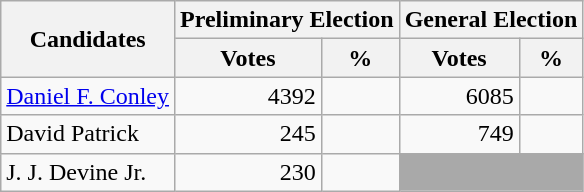<table class=wikitable>
<tr>
<th colspan=1 rowspan=2><strong>Candidates</strong></th>
<th colspan=2><strong>Preliminary Election</strong></th>
<th colspan=2><strong>General Election</strong></th>
</tr>
<tr>
<th>Votes</th>
<th>%</th>
<th>Votes</th>
<th>%</th>
</tr>
<tr>
<td><a href='#'>Daniel F. Conley</a></td>
<td align="right">4392</td>
<td align="right"></td>
<td align="right">6085</td>
<td align="right"></td>
</tr>
<tr>
<td>David Patrick</td>
<td align="right">245</td>
<td align="right"></td>
<td align="right">749</td>
<td align="right"></td>
</tr>
<tr>
<td>J. J. Devine Jr.</td>
<td align="right">230</td>
<td align="right"></td>
<td colspan=2 bgcolor=darkgray> </td>
</tr>
</table>
